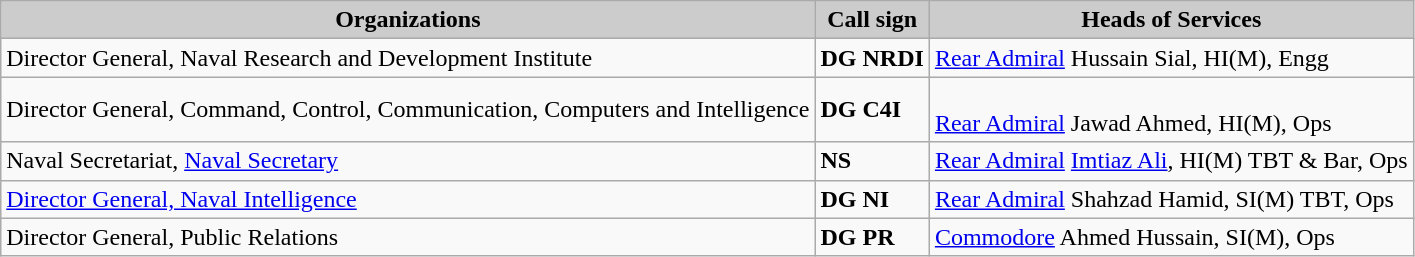<table class="wikitable">
<tr>
<th style="background:#ccc;">Organizations</th>
<th style="background:#ccc;">Call sign</th>
<th style="background:#ccc;">Heads of Services</th>
</tr>
<tr>
<td>Director General, Naval Research and Development Institute</td>
<td><strong>DG NRDI</strong></td>
<td><a href='#'>Rear Admiral</a> Hussain Sial, HI(M), Engg</td>
</tr>
<tr>
<td>Director General, Command, Control, Communication, Computers and Intelligence</td>
<td><strong>DG C4I</strong></td>
<td><br><a href='#'>Rear Admiral</a> Jawad Ahmed, HI(M), Ops</td>
</tr>
<tr>
<td>Naval Secretariat, <a href='#'>Naval Secretary</a></td>
<td><strong>NS</strong></td>
<td><a href='#'>Rear Admiral</a> <a href='#'>Imtiaz Ali</a>, HI(M) TBT & Bar, Ops</td>
</tr>
<tr>
<td><a href='#'>Director General, Naval Intelligence</a></td>
<td><strong>DG NI</strong></td>
<td><a href='#'>Rear Admiral</a> Shahzad Hamid, SI(M) TBT, Ops</td>
</tr>
<tr>
<td>Director General, Public Relations</td>
<td><strong>DG PR</strong></td>
<td><a href='#'>Commodore</a> Ahmed Hussain, SI(M), Ops</td>
</tr>
</table>
